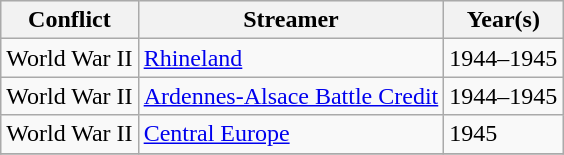<table class="wikitable" align="left">
<tr bgcolor="#efefef">
<th>Conflict</th>
<th>Streamer</th>
<th>Year(s)</th>
</tr>
<tr>
<td>World War II</td>
<td><a href='#'>Rhineland</a></td>
<td>1944–1945</td>
</tr>
<tr>
<td>World War II</td>
<td><a href='#'>Ardennes-Alsace Battle Credit</a></td>
<td>1944–1945</td>
</tr>
<tr>
<td>World War II</td>
<td><a href='#'>Central Europe</a></td>
<td>1945</td>
</tr>
<tr>
</tr>
</table>
